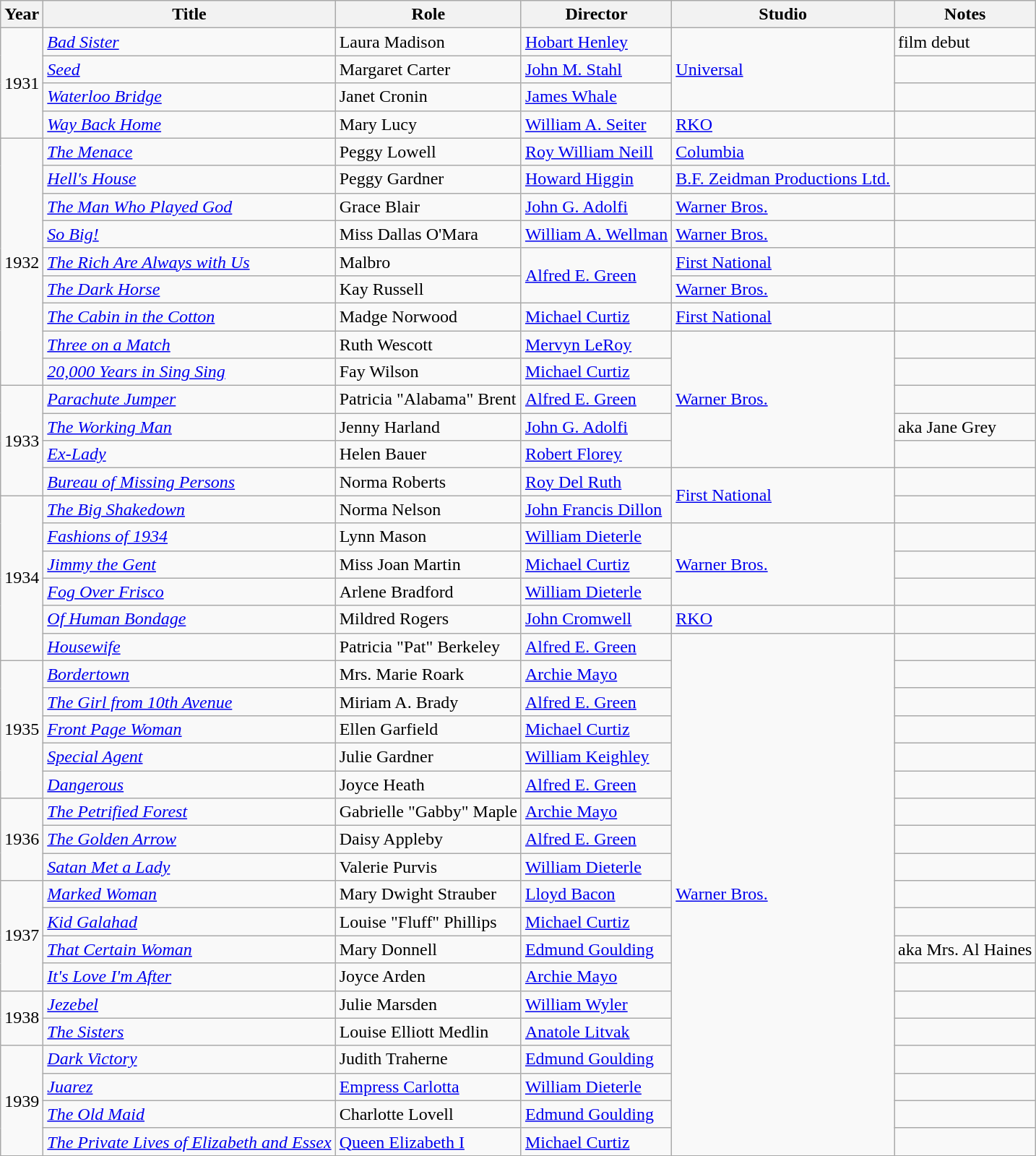<table class="wikitable sortable">
<tr>
<th>Year</th>
<th>Title</th>
<th>Role</th>
<th>Director</th>
<th>Studio</th>
<th class="unsortable">Notes</th>
</tr>
<tr>
<td rowspan="4">1931</td>
<td><em><a href='#'>Bad Sister</a></em></td>
<td>Laura Madison</td>
<td><a href='#'>Hobart Henley</a></td>
<td rowspan="3"><a href='#'>Universal</a></td>
<td>film debut</td>
</tr>
<tr>
<td><em><a href='#'>Seed</a></em></td>
<td>Margaret Carter</td>
<td><a href='#'>John M. Stahl</a></td>
<td></td>
</tr>
<tr>
<td><em><a href='#'>Waterloo Bridge</a></em></td>
<td>Janet Cronin</td>
<td><a href='#'>James Whale</a></td>
<td></td>
</tr>
<tr>
<td><em><a href='#'>Way Back Home</a></em></td>
<td>Mary Lucy</td>
<td><a href='#'>William A. Seiter</a></td>
<td><a href='#'>RKO</a></td>
<td></td>
</tr>
<tr>
<td rowspan="9">1932</td>
<td data-sort-value="Menace, The"><em><a href='#'>The Menace</a></em></td>
<td>Peggy Lowell</td>
<td><a href='#'>Roy William Neill</a></td>
<td><a href='#'>Columbia</a></td>
<td></td>
</tr>
<tr>
<td><em><a href='#'>Hell's House</a></em></td>
<td>Peggy Gardner</td>
<td><a href='#'>Howard Higgin</a></td>
<td><a href='#'>B.F. Zeidman Productions Ltd.</a></td>
<td></td>
</tr>
<tr>
<td data-sort-value="Man Who Played God, The"><em><a href='#'>The Man Who Played God</a></em></td>
<td>Grace Blair</td>
<td><a href='#'>John G. Adolfi</a></td>
<td><a href='#'>Warner Bros.</a></td>
<td></td>
</tr>
<tr>
<td><em><a href='#'>So Big!</a></em></td>
<td>Miss Dallas O'Mara</td>
<td><a href='#'>William A. Wellman</a></td>
<td><a href='#'>Warner Bros.</a></td>
<td></td>
</tr>
<tr>
<td data-sort-value="Rich Are Always with Us, The"><em><a href='#'>The Rich Are Always with Us</a></em></td>
<td>Malbro</td>
<td rowspan="2"><a href='#'>Alfred E. Green</a></td>
<td><a href='#'>First National</a></td>
<td></td>
</tr>
<tr>
<td data-sort-value="Dark Horse, The"><em><a href='#'>The Dark Horse</a></em></td>
<td>Kay Russell</td>
<td><a href='#'>Warner Bros.</a></td>
<td></td>
</tr>
<tr>
<td data-sort-value="Cabin in the Cotton, The"><em><a href='#'>The Cabin in the Cotton</a></em></td>
<td>Madge Norwood</td>
<td><a href='#'>Michael Curtiz</a></td>
<td><a href='#'>First National</a></td>
<td></td>
</tr>
<tr>
<td><em><a href='#'>Three on a Match</a></em></td>
<td>Ruth Wescott</td>
<td><a href='#'>Mervyn LeRoy</a></td>
<td rowspan="5"><a href='#'>Warner Bros.</a></td>
<td></td>
</tr>
<tr>
<td><em><a href='#'>20,000 Years in Sing Sing</a></em></td>
<td>Fay Wilson</td>
<td><a href='#'>Michael Curtiz</a></td>
<td></td>
</tr>
<tr>
<td rowspan="4">1933</td>
<td><em><a href='#'>Parachute Jumper</a></em></td>
<td>Patricia "Alabama" Brent</td>
<td><a href='#'>Alfred E. Green</a></td>
<td></td>
</tr>
<tr>
<td data-sort-value="Working Man, The"><em><a href='#'>The Working Man</a></em></td>
<td>Jenny Harland</td>
<td><a href='#'>John G. Adolfi</a></td>
<td>aka Jane Grey</td>
</tr>
<tr>
<td><em><a href='#'>Ex-Lady</a></em></td>
<td>Helen Bauer</td>
<td><a href='#'>Robert Florey</a></td>
<td></td>
</tr>
<tr>
<td><em><a href='#'>Bureau of Missing Persons</a></em></td>
<td>Norma Roberts</td>
<td><a href='#'>Roy Del Ruth</a></td>
<td rowspan="2"><a href='#'>First National</a></td>
<td></td>
</tr>
<tr>
<td rowspan="6">1934</td>
<td data-sort-value="Big Shakedown, The"><em><a href='#'>The Big Shakedown</a></em></td>
<td>Norma Nelson</td>
<td><a href='#'>John Francis Dillon</a></td>
<td></td>
</tr>
<tr>
<td><em><a href='#'>Fashions of 1934</a></em></td>
<td>Lynn Mason</td>
<td><a href='#'>William Dieterle</a></td>
<td rowspan="3"><a href='#'>Warner Bros.</a></td>
<td></td>
</tr>
<tr>
<td><em><a href='#'>Jimmy the Gent</a></em></td>
<td>Miss Joan Martin</td>
<td><a href='#'>Michael Curtiz</a></td>
<td></td>
</tr>
<tr>
<td><em><a href='#'>Fog Over Frisco</a></em></td>
<td>Arlene Bradford</td>
<td><a href='#'>William Dieterle</a></td>
<td></td>
</tr>
<tr>
<td><em><a href='#'>Of Human Bondage</a></em></td>
<td>Mildred Rogers</td>
<td><a href='#'>John Cromwell</a></td>
<td><a href='#'>RKO</a></td>
<td></td>
</tr>
<tr>
<td><em><a href='#'>Housewife</a></em></td>
<td>Patricia "Pat" Berkeley</td>
<td><a href='#'>Alfred E. Green</a></td>
<td rowspan="19"><a href='#'>Warner Bros.</a></td>
<td></td>
</tr>
<tr>
<td rowspan="5">1935</td>
<td><em><a href='#'>Bordertown</a></em></td>
<td>Mrs. Marie Roark</td>
<td><a href='#'>Archie Mayo</a></td>
<td></td>
</tr>
<tr>
<td data-sort-value="Girl from 10th Avenue, The"><em><a href='#'>The Girl from 10th Avenue</a></em></td>
<td>Miriam A. Brady</td>
<td><a href='#'>Alfred E. Green</a></td>
<td></td>
</tr>
<tr>
<td><em><a href='#'>Front Page Woman</a></em></td>
<td>Ellen Garfield</td>
<td><a href='#'>Michael Curtiz</a></td>
<td></td>
</tr>
<tr>
<td><em><a href='#'>Special Agent</a></em></td>
<td>Julie Gardner</td>
<td><a href='#'>William Keighley</a></td>
<td></td>
</tr>
<tr>
<td><em><a href='#'>Dangerous</a></em></td>
<td>Joyce Heath</td>
<td><a href='#'>Alfred E. Green</a></td>
<td></td>
</tr>
<tr>
<td rowspan="3">1936</td>
<td data-sort-value="Petrified Forest, The"><em><a href='#'>The Petrified Forest</a></em></td>
<td>Gabrielle "Gabby" Maple</td>
<td><a href='#'>Archie Mayo</a></td>
<td></td>
</tr>
<tr>
<td data-sort-value="Golden Arrow, The"><em><a href='#'>The Golden Arrow</a></em></td>
<td>Daisy Appleby</td>
<td><a href='#'>Alfred E. Green</a></td>
<td></td>
</tr>
<tr>
<td><em><a href='#'>Satan Met a Lady</a></em></td>
<td>Valerie Purvis</td>
<td><a href='#'>William Dieterle</a></td>
<td></td>
</tr>
<tr>
<td rowspan="4">1937</td>
<td><em><a href='#'>Marked Woman</a></em></td>
<td>Mary Dwight Strauber</td>
<td><a href='#'>Lloyd Bacon</a></td>
<td></td>
</tr>
<tr>
<td><em><a href='#'>Kid Galahad</a></em></td>
<td>Louise "Fluff" Phillips</td>
<td><a href='#'>Michael Curtiz</a></td>
<td></td>
</tr>
<tr>
<td><em><a href='#'>That Certain Woman</a></em></td>
<td>Mary Donnell</td>
<td><a href='#'>Edmund Goulding</a></td>
<td>aka Mrs. Al Haines</td>
</tr>
<tr>
<td><em><a href='#'>It's Love I'm After</a></em></td>
<td>Joyce Arden</td>
<td><a href='#'>Archie Mayo</a></td>
<td></td>
</tr>
<tr>
<td rowspan="2">1938</td>
<td><em><a href='#'>Jezebel</a></em></td>
<td>Julie Marsden</td>
<td><a href='#'>William Wyler</a></td>
<td></td>
</tr>
<tr>
<td data-sort-value="Sisters, The"><em><a href='#'>The Sisters</a></em></td>
<td>Louise Elliott Medlin</td>
<td><a href='#'>Anatole Litvak</a></td>
<td></td>
</tr>
<tr>
<td rowspan="4">1939</td>
<td><em><a href='#'>Dark Victory</a></em></td>
<td>Judith Traherne</td>
<td><a href='#'>Edmund Goulding</a></td>
<td></td>
</tr>
<tr>
<td><em><a href='#'>Juarez</a></em></td>
<td><a href='#'>Empress Carlotta</a></td>
<td><a href='#'>William Dieterle</a></td>
<td></td>
</tr>
<tr>
<td data-sort-value="Old Maid, The"><em><a href='#'>The Old Maid</a></em></td>
<td>Charlotte Lovell</td>
<td><a href='#'>Edmund Goulding</a></td>
<td></td>
</tr>
<tr>
<td data-sort-value="Private Lives of Elizabeth and Essex, The"><em><a href='#'>The Private Lives of Elizabeth and Essex</a></em></td>
<td><a href='#'>Queen Elizabeth I</a></td>
<td><a href='#'>Michael Curtiz</a></td>
<td></td>
</tr>
</table>
